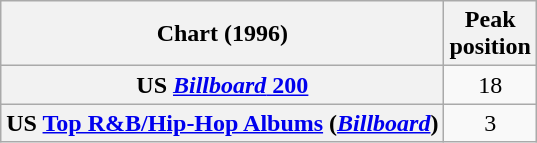<table class="wikitable sortable plainrowheaders" style="text-align:center">
<tr>
<th scope="col">Chart (1996)</th>
<th scope="col">Peak<br>position</th>
</tr>
<tr>
<th scope="row">US <a href='#'><em>Billboard</em> 200</a></th>
<td>18</td>
</tr>
<tr>
<th scope="row">US <a href='#'>Top R&B/Hip-Hop Albums</a> (<em><a href='#'>Billboard</a></em>)</th>
<td>3</td>
</tr>
</table>
